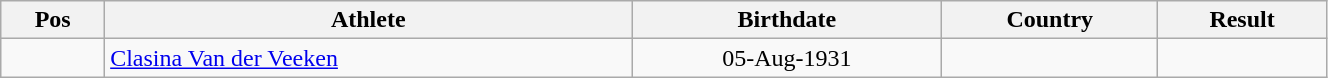<table class="wikitable"  style="text-align:center; width:70%;">
<tr>
<th>Pos</th>
<th>Athlete</th>
<th>Birthdate</th>
<th>Country</th>
<th>Result</th>
</tr>
<tr>
<td align=center></td>
<td align=left><a href='#'>Clasina Van der Veeken</a></td>
<td>05-Aug-1931</td>
<td align=left></td>
<td></td>
</tr>
</table>
